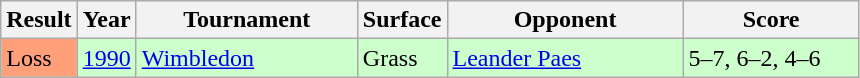<table class="sortable wikitable">
<tr>
<th style="width:40px;">Result</th>
<th style="width:30px;">Year</th>
<th style="width:140px;">Tournament</th>
<th style="width:50px;">Surface</th>
<th style="width:150px;">Opponent</th>
<th style="width:110px;" class="unsortable">Score</th>
</tr>
<tr style="background:#ccffcc;">
<td style="background:#ffa07a;">Loss</td>
<td><a href='#'>1990</a></td>
<td><a href='#'>Wimbledon</a></td>
<td>Grass</td>
<td> <a href='#'>Leander Paes</a></td>
<td>5–7, 6–2, 4–6</td>
</tr>
</table>
